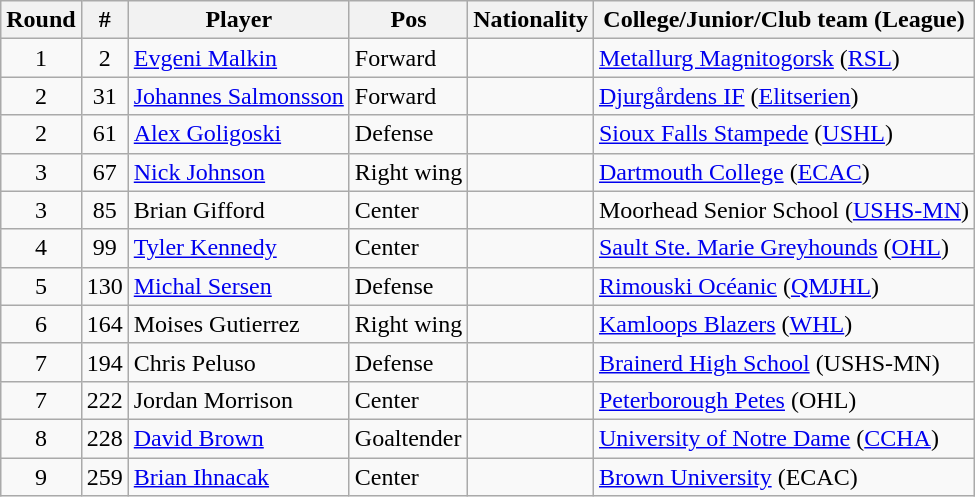<table class="wikitable">
<tr>
<th>Round</th>
<th>#</th>
<th>Player</th>
<th>Pos</th>
<th>Nationality</th>
<th>College/Junior/Club team (League)</th>
</tr>
<tr>
<td style="text-align:center">1</td>
<td style="text-align:center">2</td>
<td><a href='#'>Evgeni Malkin</a></td>
<td>Forward</td>
<td></td>
<td><a href='#'>Metallurg Magnitogorsk</a> (<a href='#'>RSL</a>)</td>
</tr>
<tr>
<td style="text-align:center">2</td>
<td style="text-align:center">31</td>
<td><a href='#'>Johannes Salmonsson</a></td>
<td>Forward</td>
<td></td>
<td><a href='#'>Djurgårdens IF</a> (<a href='#'>Elitserien</a>)</td>
</tr>
<tr>
<td style="text-align:center">2</td>
<td style="text-align:center">61</td>
<td><a href='#'>Alex Goligoski</a></td>
<td>Defense</td>
<td></td>
<td><a href='#'>Sioux Falls Stampede</a> (<a href='#'>USHL</a>)</td>
</tr>
<tr>
<td style="text-align:center">3</td>
<td style="text-align:center">67</td>
<td><a href='#'>Nick Johnson</a></td>
<td>Right wing</td>
<td></td>
<td><a href='#'>Dartmouth College</a> (<a href='#'>ECAC</a>)</td>
</tr>
<tr>
<td style="text-align:center">3</td>
<td style="text-align:center">85</td>
<td>Brian Gifford</td>
<td>Center</td>
<td></td>
<td>Moorhead Senior School (<a href='#'>USHS-MN</a>)</td>
</tr>
<tr>
<td style="text-align:center">4</td>
<td style="text-align:center">99</td>
<td><a href='#'>Tyler Kennedy</a></td>
<td>Center</td>
<td></td>
<td><a href='#'>Sault Ste. Marie Greyhounds</a> (<a href='#'>OHL</a>)</td>
</tr>
<tr>
<td style="text-align:center">5</td>
<td style="text-align:center">130</td>
<td><a href='#'>Michal Sersen</a></td>
<td>Defense</td>
<td></td>
<td><a href='#'>Rimouski Océanic</a> (<a href='#'>QMJHL</a>)</td>
</tr>
<tr>
<td style="text-align:center">6</td>
<td style="text-align:center">164</td>
<td>Moises Gutierrez</td>
<td>Right wing</td>
<td></td>
<td><a href='#'>Kamloops Blazers</a> (<a href='#'>WHL</a>)</td>
</tr>
<tr>
<td style="text-align:center">7</td>
<td style="text-align:center">194</td>
<td>Chris Peluso</td>
<td>Defense</td>
<td></td>
<td><a href='#'>Brainerd High School</a> (USHS-MN)</td>
</tr>
<tr>
<td style="text-align:center">7</td>
<td style="text-align:center">222</td>
<td>Jordan Morrison</td>
<td>Center</td>
<td></td>
<td><a href='#'>Peterborough Petes</a> (OHL)</td>
</tr>
<tr>
<td style="text-align:center">8</td>
<td style="text-align:center">228</td>
<td><a href='#'>David Brown</a></td>
<td>Goaltender</td>
<td></td>
<td><a href='#'>University of Notre Dame</a> (<a href='#'>CCHA</a>)</td>
</tr>
<tr>
<td style="text-align:center">9</td>
<td style="text-align:center">259</td>
<td><a href='#'>Brian Ihnacak</a></td>
<td>Center</td>
<td></td>
<td><a href='#'>Brown University</a> (ECAC)</td>
</tr>
</table>
